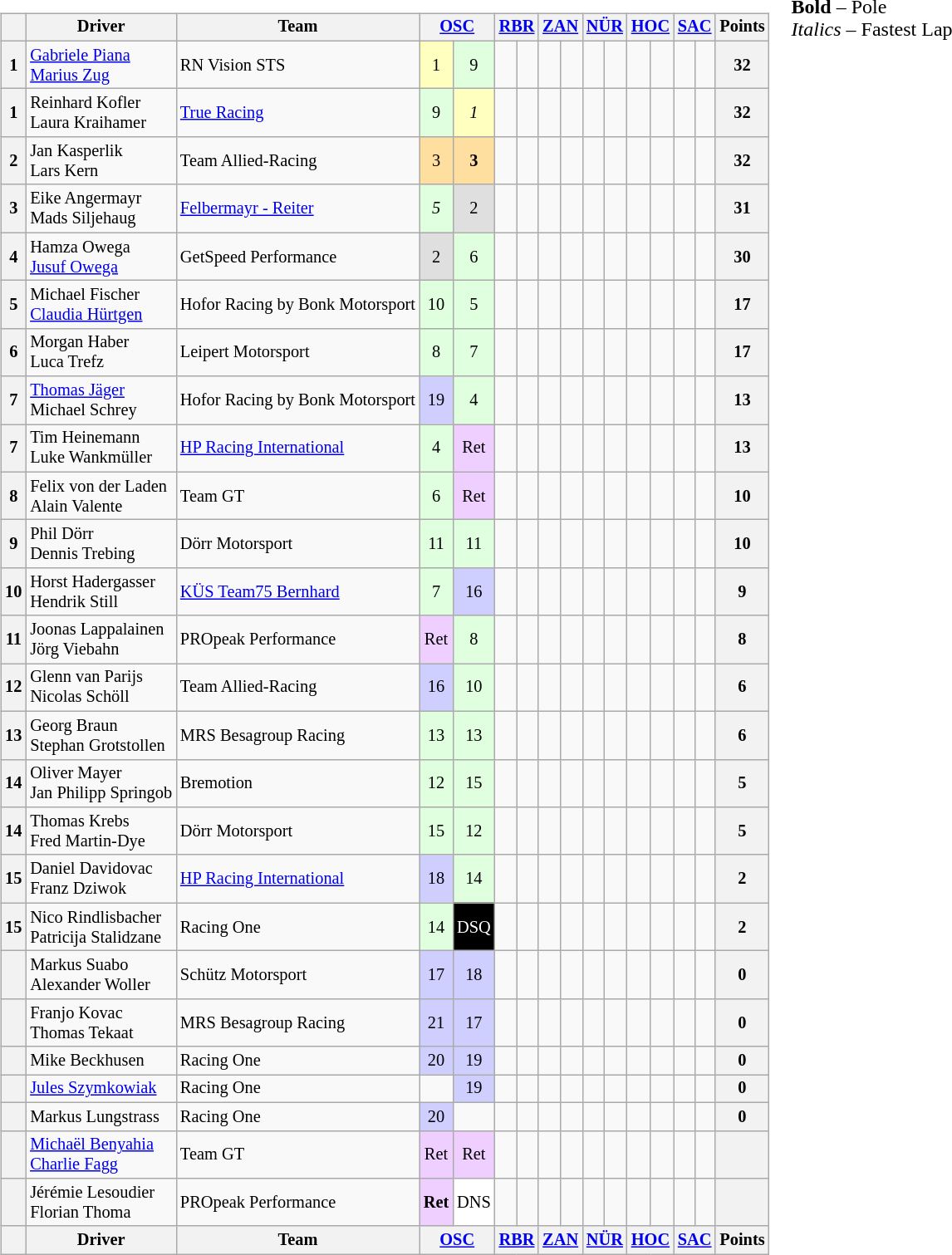<table>
<tr>
<td valign="top"><br><table class="wikitable" style="font-size: 85%; text-align:center;">
<tr>
<th></th>
<th>Driver</th>
<th>Team</th>
<th colspan=2><a href='#'>OSC</a><br></th>
<th colspan=2><a href='#'>RBR</a><br></th>
<th colspan=2><a href='#'>ZAN</a><br></th>
<th colspan=2><a href='#'>NÜR</a><br></th>
<th colspan=2><a href='#'>HOC</a><br></th>
<th colspan=2><a href='#'>SAC</a><br></th>
<th>Points</th>
</tr>
<tr>
<th>1</th>
<td align=left> <a href='#'>Gabriele Piana</a><br> <a href='#'>Marius Zug</a></td>
<td align=left> RN Vision STS</td>
<td style="background:#FFFFBF;">1</td>
<td style="background:#DFFFDF;">9</td>
<td></td>
<td></td>
<td></td>
<td></td>
<td></td>
<td></td>
<td></td>
<td></td>
<td></td>
<td></td>
<th>32</th>
</tr>
<tr>
<th>1</th>
<td align=left> Reinhard Kofler<br> Laura Kraihamer</td>
<td align=left> <a href='#'>True Racing</a></td>
<td style="background:#DFFFDF;">9</td>
<td style="background:#FFFFBF;"><em>1</em></td>
<td></td>
<td></td>
<td></td>
<td></td>
<td></td>
<td></td>
<td></td>
<td></td>
<td></td>
<td></td>
<th>32</th>
</tr>
<tr>
<th>2</th>
<td align=left> Jan Kasperlik<br> Lars Kern</td>
<td align=left> Team Allied-Racing</td>
<td style="background:#FFDF9F;">3</td>
<td style="background:#FFDF9F;"><strong>3</strong></td>
<td></td>
<td></td>
<td></td>
<td></td>
<td></td>
<td></td>
<td></td>
<td></td>
<td></td>
<td></td>
<th>32</th>
</tr>
<tr>
<th>3</th>
<td align=left> Eike Angermayr<br> Mads Siljehaug</td>
<td align=left> <a href='#'>Felbermayr - Reiter</a></td>
<td style="background:#DFFFDF;"><em>5</em></td>
<td style="background:#DFDFDF;">2</td>
<td></td>
<td></td>
<td></td>
<td></td>
<td></td>
<td></td>
<td></td>
<td></td>
<td></td>
<td></td>
<th>31</th>
</tr>
<tr>
<th>4</th>
<td align=left> Hamza Owega<br> <a href='#'>Jusuf Owega</a></td>
<td align=left> GetSpeed Performance</td>
<td style="background:#DFDFDF;">2</td>
<td style="background:#DFFFDF;">6</td>
<td></td>
<td></td>
<td></td>
<td></td>
<td></td>
<td></td>
<td></td>
<td></td>
<td></td>
<td></td>
<th>30</th>
</tr>
<tr>
<th>5</th>
<td align=left> Michael Fischer<br> <a href='#'>Claudia Hürtgen</a></td>
<td align=left> Hofor Racing by Bonk Motorsport</td>
<td style="background:#DFFFDF;">10</td>
<td style="background:#DFFFDF;">5</td>
<td></td>
<td></td>
<td></td>
<td></td>
<td></td>
<td></td>
<td></td>
<td></td>
<td></td>
<td></td>
<th>17</th>
</tr>
<tr>
<th>6</th>
<td align=left> Morgan Haber<br> Luca Trefz</td>
<td align=left> Leipert Motorsport</td>
<td style="background:#DFFFDF;">8</td>
<td style="background:#DFFFDF;">7</td>
<td></td>
<td></td>
<td></td>
<td></td>
<td></td>
<td></td>
<td></td>
<td></td>
<td></td>
<td></td>
<th>17</th>
</tr>
<tr>
<th>7</th>
<td align=left> <a href='#'>Thomas Jäger</a><br> Michael Schrey</td>
<td align=left> Hofor Racing by Bonk Motorsport</td>
<td style="background:#CFCFFF;">19</td>
<td style="background:#DFFFDF;">4</td>
<td></td>
<td></td>
<td></td>
<td></td>
<td></td>
<td></td>
<td></td>
<td></td>
<td></td>
<td></td>
<th>13</th>
</tr>
<tr>
<th>7</th>
<td align=left> Tim Heinemann<br> Luke Wankmüller</td>
<td align=left> <a href='#'>HP Racing International</a></td>
<td style="background:#DFFFDF;">4</td>
<td style="background:#EFCFFF;">Ret</td>
<td></td>
<td></td>
<td></td>
<td></td>
<td></td>
<td></td>
<td></td>
<td></td>
<td></td>
<td></td>
<th>13</th>
</tr>
<tr>
<th>8</th>
<td align=left> Felix von der Laden<br> Alain Valente</td>
<td align=left> Team GT</td>
<td style="background:#DFFFDF;">6</td>
<td style="background:#EFCFFF;">Ret</td>
<td></td>
<td></td>
<td></td>
<td></td>
<td></td>
<td></td>
<td></td>
<td></td>
<td></td>
<td></td>
<th>10</th>
</tr>
<tr>
<th>9</th>
<td align=left> Phil Dörr<br> Dennis Trebing</td>
<td align=left> Dörr Motorsport</td>
<td style="background:#DFFFDF;">11</td>
<td style="background:#DFFFDF;">11</td>
<td></td>
<td></td>
<td></td>
<td></td>
<td></td>
<td></td>
<td></td>
<td></td>
<td></td>
<td></td>
<th>10</th>
</tr>
<tr>
<th>10</th>
<td align=left> Horst Hadergasser<br> Hendrik Still</td>
<td align=left> <a href='#'>KÜS Team75 Bernhard</a></td>
<td style="background:#DFFFDF;">7</td>
<td style="background:#CFCFFF;">16</td>
<td></td>
<td></td>
<td></td>
<td></td>
<td></td>
<td></td>
<td></td>
<td></td>
<td></td>
<td></td>
<th>9</th>
</tr>
<tr>
<th>11</th>
<td align=left> Joonas Lappalainen<br> Jörg Viebahn</td>
<td align=left> PROpeak Performance</td>
<td style="background:#EFCFFF;">Ret</td>
<td style="background:#DFFFDF;">8</td>
<td></td>
<td></td>
<td></td>
<td></td>
<td></td>
<td></td>
<td></td>
<td></td>
<td></td>
<td></td>
<th>8</th>
</tr>
<tr>
<th>12</th>
<td align=left> Glenn van Parijs<br> Nicolas Schöll</td>
<td align=left> Team Allied-Racing</td>
<td style="background:#CFCFFF;">16</td>
<td style="background:#DFFFDF;">10</td>
<td></td>
<td></td>
<td></td>
<td></td>
<td></td>
<td></td>
<td></td>
<td></td>
<td></td>
<td></td>
<th>6</th>
</tr>
<tr>
<th>13</th>
<td align=left> Georg Braun<br> Stephan Grotstollen</td>
<td align=left> MRS Besagroup Racing</td>
<td style="background:#DFFFDF;">13</td>
<td style="background:#DFFFDF;">13</td>
<td></td>
<td></td>
<td></td>
<td></td>
<td></td>
<td></td>
<td></td>
<td></td>
<td></td>
<td></td>
<th>6</th>
</tr>
<tr>
<th>14</th>
<td align=left> Oliver Mayer<br> Jan Philipp Springob</td>
<td align=left> Bremotion</td>
<td style="background:#DFFFDF;">12</td>
<td style="background:#DFFFDF;">15</td>
<td></td>
<td></td>
<td></td>
<td></td>
<td></td>
<td></td>
<td></td>
<td></td>
<td></td>
<td></td>
<th>5</th>
</tr>
<tr>
<th>14</th>
<td align=left> Thomas Krebs<br> Fred Martin-Dye</td>
<td align=left> Dörr Motorsport</td>
<td style="background:#DFFFDF;">15</td>
<td style="background:#DFFFDF;">12</td>
<td></td>
<td></td>
<td></td>
<td></td>
<td></td>
<td></td>
<td></td>
<td></td>
<td></td>
<td></td>
<th>5</th>
</tr>
<tr>
<th>15</th>
<td align=left> Daniel Davidovac<br> Franz Dziwok</td>
<td align=left> <a href='#'>HP Racing International</a></td>
<td style="background:#CFCFFF;">18</td>
<td style="background:#DFFFDF;">14</td>
<td></td>
<td></td>
<td></td>
<td></td>
<td></td>
<td></td>
<td></td>
<td></td>
<td></td>
<td></td>
<th>2</th>
</tr>
<tr>
<th>15</th>
<td align=left> Nico Rindlisbacher<br> Patricija Stalidzane</td>
<td align=left> Racing One</td>
<td style="background:#DFFFDF;">14</td>
<td style="background:#000000; color:white;">DSQ</td>
<td></td>
<td></td>
<td></td>
<td></td>
<td></td>
<td></td>
<td></td>
<td></td>
<td></td>
<td></td>
<th>2</th>
</tr>
<tr>
<th></th>
<td align=left> Markus Suabo<br> Alexander Woller</td>
<td align=left> Schütz Motorsport</td>
<td style="background:#CFCFFF;">17</td>
<td style="background:#CFCFFF;">18</td>
<td></td>
<td></td>
<td></td>
<td></td>
<td></td>
<td></td>
<td></td>
<td></td>
<td></td>
<td></td>
<th>0</th>
</tr>
<tr>
<th></th>
<td align=left> Franjo Kovac<br> Thomas Tekaat</td>
<td align=left> MRS Besagroup Racing</td>
<td style="background:#CFCFFF;">21</td>
<td style="background:#CFCFFF;">17</td>
<td></td>
<td></td>
<td></td>
<td></td>
<td></td>
<td></td>
<td></td>
<td></td>
<td></td>
<td></td>
<th>0</th>
</tr>
<tr>
<th></th>
<td align=left> Mike Beckhusen</td>
<td align=left> Racing One</td>
<td style="background:#CFCFFF;">20</td>
<td style="background:#CFCFFF;">19</td>
<td></td>
<td></td>
<td></td>
<td></td>
<td></td>
<td></td>
<td></td>
<td></td>
<td></td>
<td></td>
<th>0</th>
</tr>
<tr>
<th></th>
<td align=left> <a href='#'>Jules Szymkowiak</a></td>
<td align=left> Racing One</td>
<td></td>
<td style="background:#CFCFFF;">19</td>
<td></td>
<td></td>
<td></td>
<td></td>
<td></td>
<td></td>
<td></td>
<td></td>
<td></td>
<td></td>
<th>0</th>
</tr>
<tr>
<th></th>
<td align=left> Markus Lungstrass</td>
<td align=left> Racing One</td>
<td style="background:#CFCFFF;">20</td>
<td></td>
<td></td>
<td></td>
<td></td>
<td></td>
<td></td>
<td></td>
<td></td>
<td></td>
<td></td>
<td></td>
<th>0</th>
</tr>
<tr>
<th></th>
<td align=left> <a href='#'>Michaël Benyahia</a><br> <a href='#'>Charlie Fagg</a></td>
<td align=left> Team GT</td>
<td style="background:#EFCFFF;">Ret</td>
<td style="background:#EFCFFF;">Ret</td>
<td></td>
<td></td>
<td></td>
<td></td>
<td></td>
<td></td>
<td></td>
<td></td>
<td></td>
<td></td>
<th></th>
</tr>
<tr>
<th></th>
<td align=left> Jérémie Lesoudier<br> Florian Thoma</td>
<td align=left> PROpeak Performance</td>
<td style="background:#EFCFFF;"><strong>Ret</strong></td>
<td style="background:#FFFFFF;">DNS</td>
<td></td>
<td></td>
<td></td>
<td></td>
<td></td>
<td></td>
<td></td>
<td></td>
<td></td>
<td></td>
<th></th>
</tr>
<tr>
<th></th>
<th>Driver</th>
<th>Team</th>
<th colspan=2><a href='#'>OSC</a><br></th>
<th colspan=2><a href='#'>RBR</a><br></th>
<th colspan=2><a href='#'>ZAN</a><br></th>
<th colspan=2><a href='#'>NÜR</a><br></th>
<th colspan=2><a href='#'>HOC</a><br></th>
<th colspan=2><a href='#'>SAC</a><br></th>
<th>Points</th>
</tr>
</table>
</td>
<td valign="top"><br>
<span><strong>Bold</strong> – Pole<br>
<em>Italics</em> – Fastest Lap</span></td>
</tr>
</table>
